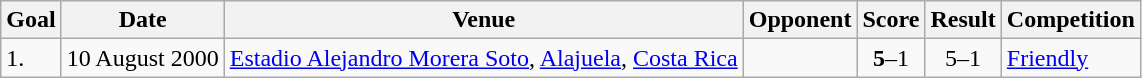<table class="wikitable plainrowheaders sortable">
<tr>
<th>Goal</th>
<th>Date</th>
<th>Venue</th>
<th>Opponent</th>
<th>Score</th>
<th>Result</th>
<th>Competition</th>
</tr>
<tr>
<td>1.</td>
<td>10 August 2000</td>
<td><a href='#'>Estadio Alejandro Morera Soto</a>, <a href='#'>Alajuela</a>, <a href='#'>Costa Rica</a></td>
<td></td>
<td align=center><strong>5</strong>–1</td>
<td align=center>5–1</td>
<td><a href='#'>Friendly</a></td>
</tr>
</table>
